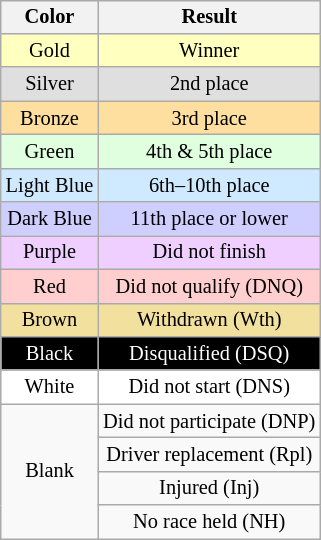<table style="margin-right:0; font-size:85%; text-align:center;" class="wikitable" align="right">
<tr>
<th>Color</th>
<th>Result</th>
</tr>
<tr style="background:#FFFFBF;">
<td>Gold</td>
<td>Winner</td>
</tr>
<tr style="background:#DFDFDF;">
<td>Silver</td>
<td>2nd place</td>
</tr>
<tr style="background:#FFDF9F;">
<td>Bronze</td>
<td>3rd place</td>
</tr>
<tr style="background:#DFFFDF;">
<td>Green</td>
<td>4th & 5th place</td>
</tr>
<tr style="background:#CFEAFF;">
<td>Light Blue</td>
<td>6th–10th place</td>
</tr>
<tr style="background:#CFCFFF;">
<td>Dark Blue</td>
<td>11th place or lower</td>
</tr>
<tr style="background:#EFCFFF;">
<td>Purple</td>
<td>Did not finish</td>
</tr>
<tr style="background:#FFCFCF;">
<td>Red</td>
<td>Did not qualify (DNQ)</td>
</tr>
<tr style="background:#F2E09F;">
<td>Brown</td>
<td>Withdrawn (Wth)</td>
</tr>
<tr style="background:#000000; color:white;">
<td>Black</td>
<td>Disqualified (DSQ)</td>
</tr>
<tr style="background:#FFFFFF;">
<td>White</td>
<td>Did not start (DNS)</td>
</tr>
<tr>
<td rowspan="4">Blank</td>
<td>Did not participate (DNP)</td>
</tr>
<tr>
<td>Driver replacement (Rpl)</td>
</tr>
<tr>
<td>Injured (Inj)</td>
</tr>
<tr>
<td>No race held (NH)</td>
</tr>
</table>
